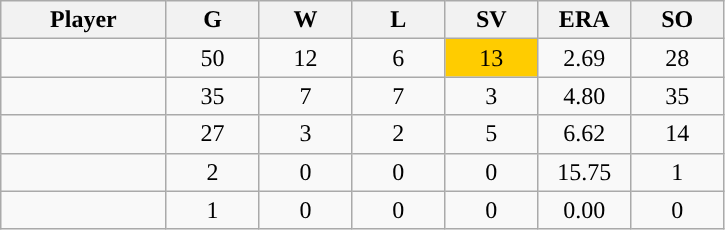<table class="wikitable sortable">
<tr>
<th bgcolor="#DDDDFF" width="16%">Player</th>
<th bgcolor="#DDDDFF" width="9%">G</th>
<th bgcolor="#DDDDFF" width="9%">W</th>
<th bgcolor="#DDDDFF" width="9%">L</th>
<th bgcolor="#DDDDFF" width="9%">SV</th>
<th bgcolor="#DDDDFF" width="9%">ERA</th>
<th bgcolor="#DDDDFF" width="9%">SO</th>
</tr>
<tr align="center">
<td></td>
<td>50</td>
<td>12</td>
<td>6</td>
<td style="background:#fc0;">13</td>
<td>2.69</td>
<td>28</td>
</tr>
<tr align="center">
<td></td>
<td>35</td>
<td>7</td>
<td>7</td>
<td>3</td>
<td>4.80</td>
<td>35</td>
</tr>
<tr align="center">
<td></td>
<td>27</td>
<td>3</td>
<td>2</td>
<td>5</td>
<td>6.62</td>
<td>14</td>
</tr>
<tr align="center">
<td></td>
<td>2</td>
<td>0</td>
<td>0</td>
<td>0</td>
<td>15.75</td>
<td>1</td>
</tr>
<tr align="center">
<td></td>
<td>1</td>
<td>0</td>
<td>0</td>
<td>0</td>
<td>0.00</td>
<td>0</td>
</tr>
</table>
